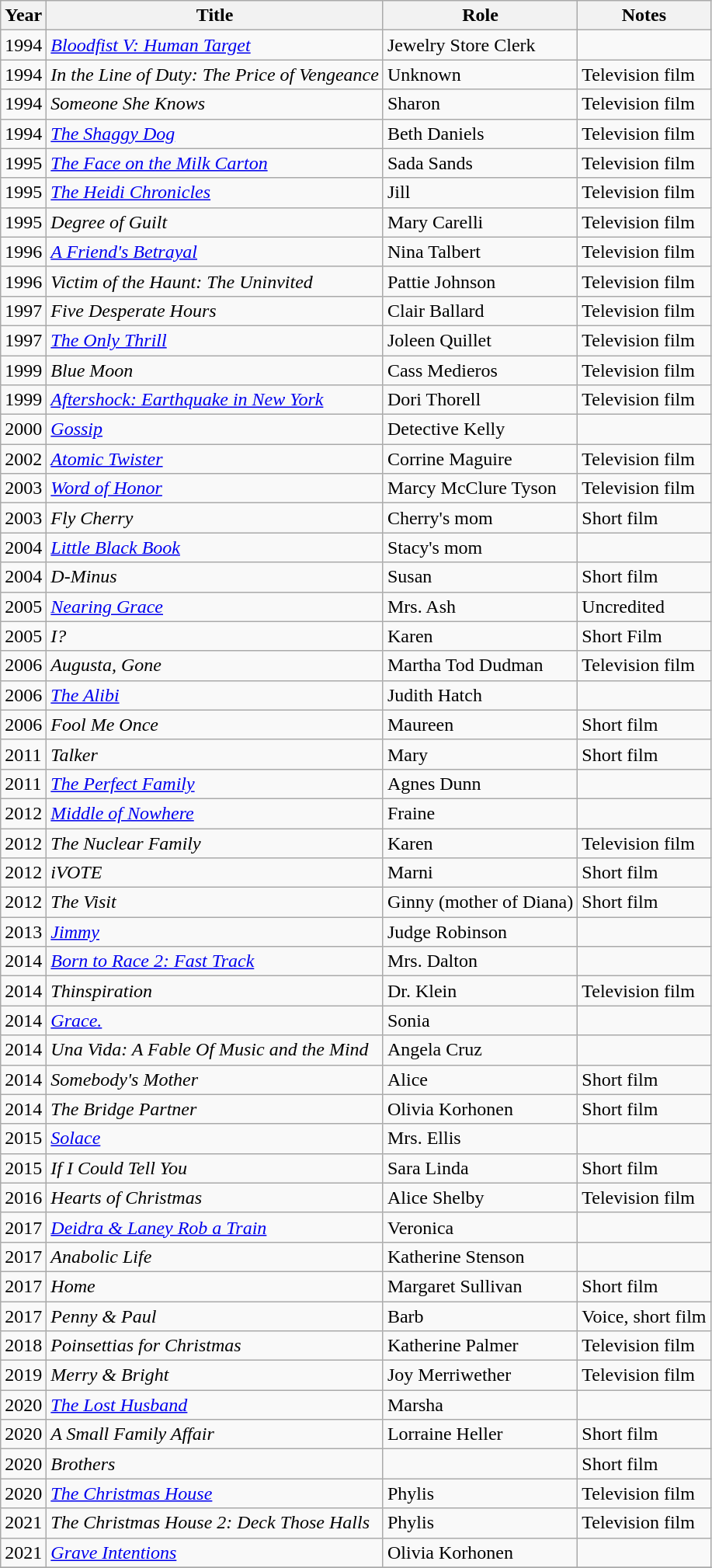<table class="wikitable sortable">
<tr>
<th>Year</th>
<th>Title</th>
<th>Role</th>
<th>Notes</th>
</tr>
<tr>
<td>1994</td>
<td><em><a href='#'>Bloodfist V: Human Target</a></em></td>
<td>Jewelry Store Clerk</td>
<td></td>
</tr>
<tr>
<td>1994</td>
<td><em>In the Line of Duty: The Price of Vengeance</em></td>
<td>Unknown</td>
<td>Television film</td>
</tr>
<tr>
<td>1994</td>
<td><em>Someone She Knows</em></td>
<td>Sharon</td>
<td>Television film</td>
</tr>
<tr>
<td>1994</td>
<td><em><a href='#'>The Shaggy Dog</a></em></td>
<td>Beth Daniels</td>
<td>Television film</td>
</tr>
<tr>
<td>1995</td>
<td><em><a href='#'>The Face on the Milk Carton</a></em></td>
<td>Sada Sands</td>
<td>Television film</td>
</tr>
<tr>
<td>1995</td>
<td><em><a href='#'>The Heidi Chronicles</a></em></td>
<td>Jill</td>
<td>Television film</td>
</tr>
<tr>
<td>1995</td>
<td><em>Degree of Guilt</em></td>
<td>Mary Carelli</td>
<td>Television film</td>
</tr>
<tr>
<td>1996</td>
<td><em><a href='#'>A Friend's Betrayal</a></em></td>
<td>Nina Talbert</td>
<td>Television film</td>
</tr>
<tr>
<td>1996</td>
<td><em>Victim of the Haunt: The Uninvited</em></td>
<td>Pattie Johnson</td>
<td>Television film</td>
</tr>
<tr>
<td>1997</td>
<td><em>Five Desperate Hours</em></td>
<td>Clair Ballard</td>
<td>Television film</td>
</tr>
<tr>
<td>1997</td>
<td><em><a href='#'>The Only Thrill</a></em></td>
<td>Joleen Quillet</td>
<td>Television film</td>
</tr>
<tr>
<td>1999</td>
<td><em>Blue Moon</em></td>
<td>Cass Medieros</td>
<td>Television film</td>
</tr>
<tr>
<td>1999</td>
<td><em><a href='#'>Aftershock: Earthquake in New York</a></em></td>
<td>Dori Thorell</td>
<td>Television film</td>
</tr>
<tr>
<td>2000</td>
<td><em><a href='#'>Gossip</a></em></td>
<td>Detective Kelly</td>
<td></td>
</tr>
<tr>
<td>2002</td>
<td><em><a href='#'>Atomic Twister</a></em></td>
<td>Corrine Maguire</td>
<td>Television film</td>
</tr>
<tr>
<td>2003</td>
<td><em><a href='#'>Word of Honor</a></em></td>
<td>Marcy McClure Tyson</td>
<td>Television film</td>
</tr>
<tr>
<td>2003</td>
<td><em>Fly Cherry</em></td>
<td>Cherry's mom</td>
<td>Short film</td>
</tr>
<tr>
<td>2004</td>
<td><em><a href='#'>Little Black Book</a></em></td>
<td>Stacy's mom</td>
<td></td>
</tr>
<tr>
<td>2004</td>
<td><em>D-Minus</em></td>
<td>Susan</td>
<td>Short film</td>
</tr>
<tr>
<td>2005</td>
<td><em><a href='#'>Nearing Grace</a></em></td>
<td>Mrs. Ash</td>
<td>Uncredited</td>
</tr>
<tr>
<td>2005</td>
<td><em>I?</em></td>
<td>Karen</td>
<td>Short Film</td>
</tr>
<tr>
<td>2006</td>
<td><em>Augusta, Gone</em></td>
<td>Martha Tod Dudman</td>
<td>Television film</td>
</tr>
<tr>
<td>2006</td>
<td><em><a href='#'>The Alibi</a></em></td>
<td>Judith Hatch</td>
<td></td>
</tr>
<tr>
<td>2006</td>
<td><em>Fool Me Once</em></td>
<td>Maureen</td>
<td>Short film</td>
</tr>
<tr>
<td>2011</td>
<td><em>Talker</em></td>
<td>Mary</td>
<td>Short film</td>
</tr>
<tr>
<td>2011</td>
<td><em><a href='#'>The Perfect Family</a></em></td>
<td>Agnes Dunn</td>
<td></td>
</tr>
<tr>
<td>2012</td>
<td><em><a href='#'>Middle of Nowhere</a></em></td>
<td>Fraine</td>
<td></td>
</tr>
<tr>
<td>2012</td>
<td><em>The Nuclear Family</em></td>
<td>Karen</td>
<td>Television film</td>
</tr>
<tr>
<td>2012</td>
<td><em>iVOTE</em></td>
<td>Marni</td>
<td>Short film</td>
</tr>
<tr>
<td>2012</td>
<td><em>The Visit</em></td>
<td>Ginny (mother of Diana)</td>
<td>Short film</td>
</tr>
<tr>
<td>2013</td>
<td><em><a href='#'>Jimmy</a></em></td>
<td>Judge Robinson</td>
<td></td>
</tr>
<tr>
<td>2014</td>
<td><em><a href='#'>Born to Race 2: Fast Track</a></em></td>
<td>Mrs. Dalton</td>
<td></td>
</tr>
<tr>
<td>2014</td>
<td><em>Thinspiration</em></td>
<td>Dr. Klein</td>
<td>Television film</td>
</tr>
<tr>
<td>2014</td>
<td><em><a href='#'>Grace.</a></em></td>
<td>Sonia</td>
<td></td>
</tr>
<tr>
<td>2014</td>
<td><em>Una Vida: A Fable Of Music and the Mind</em></td>
<td>Angela Cruz</td>
<td></td>
</tr>
<tr>
<td>2014</td>
<td><em>Somebody's Mother</em></td>
<td>Alice</td>
<td>Short film</td>
</tr>
<tr>
<td>2014</td>
<td><em>The Bridge Partner</em></td>
<td>Olivia Korhonen</td>
<td>Short film</td>
</tr>
<tr>
<td>2015</td>
<td><em><a href='#'>Solace</a></em></td>
<td>Mrs. Ellis</td>
<td></td>
</tr>
<tr>
<td>2015</td>
<td><em>If I Could Tell You</em></td>
<td>Sara Linda</td>
<td>Short film</td>
</tr>
<tr>
<td>2016</td>
<td><em>Hearts of Christmas</em></td>
<td>Alice Shelby</td>
<td>Television film</td>
</tr>
<tr>
<td>2017</td>
<td><em><a href='#'>Deidra & Laney Rob a Train</a></em></td>
<td>Veronica</td>
<td></td>
</tr>
<tr>
<td>2017</td>
<td><em>Anabolic Life</em></td>
<td>Katherine Stenson</td>
<td></td>
</tr>
<tr>
<td>2017</td>
<td><em>Home</em></td>
<td>Margaret Sullivan</td>
<td>Short film</td>
</tr>
<tr>
<td>2017</td>
<td><em>Penny & Paul</em></td>
<td>Barb</td>
<td>Voice, short film</td>
</tr>
<tr>
<td>2018</td>
<td><em>Poinsettias for Christmas</em></td>
<td>Katherine Palmer</td>
<td>Television film</td>
</tr>
<tr>
<td>2019</td>
<td><em>Merry & Bright</em></td>
<td>Joy Merriwether</td>
<td>Television film</td>
</tr>
<tr>
<td>2020</td>
<td><em><a href='#'>The Lost Husband</a></em></td>
<td>Marsha</td>
<td></td>
</tr>
<tr>
<td>2020</td>
<td><em>A Small Family Affair</em></td>
<td>Lorraine Heller</td>
<td>Short film</td>
</tr>
<tr>
<td>2020</td>
<td><em>Brothers </em></td>
<td></td>
<td>Short film</td>
</tr>
<tr>
<td>2020</td>
<td><em><a href='#'>The Christmas House</a></em></td>
<td>Phylis</td>
<td>Television film</td>
</tr>
<tr>
<td>2021</td>
<td><em>The Christmas House 2: Deck Those Halls</em></td>
<td>Phylis</td>
<td>Television film</td>
</tr>
<tr>
<td>2021</td>
<td><em><a href='#'>Grave Intentions</a></em></td>
<td>Olivia Korhonen</td>
<td></td>
</tr>
<tr>
</tr>
</table>
